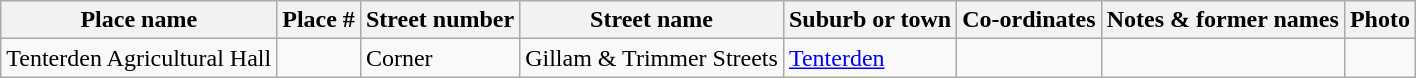<table class="wikitable sortable">
<tr>
<th>Place name</th>
<th>Place #</th>
<th>Street number</th>
<th>Street name</th>
<th>Suburb or town</th>
<th>Co-ordinates</th>
<th class="unsortable">Notes & former names</th>
<th class="unsortable">Photo</th>
</tr>
<tr>
<td>Tenterden Agricultural Hall</td>
<td></td>
<td>Corner</td>
<td>Gillam & Trimmer Streets</td>
<td><a href='#'>Tenterden</a></td>
<td></td>
<td></td>
<td></td>
</tr>
</table>
